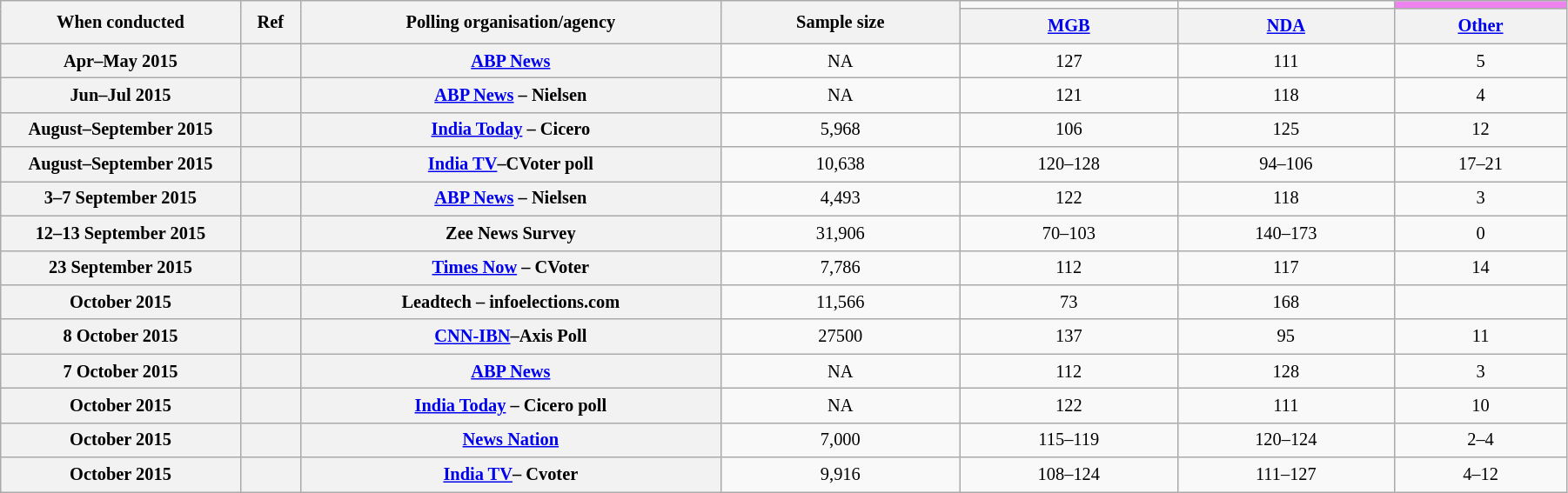<table class="wikitable" style="text-align:center;font-size:85%;width:95%;line-height:20px;">
<tr>
<th class="wikitable" rowspan="2" width="100px">When conducted</th>
<th class="wikitable" rowspan="2" width="10px">Ref</th>
<th class="wikitable" rowspan="2" width="180px">Polling organisation/agency</th>
<th class="wikitable" rowspan="2" width="100px">Sample size</th>
<td bgcolor=></td>
<td bgcolor=></td>
<td style="background:violet;"></td>
</tr>
<tr>
<th class="wikitable" width="90px"><a href='#'>MGB</a></th>
<th class="wikitable" width="90px"><a href='#'>NDA</a></th>
<th class="wikitable" width="70px"><a href='#'>Other</a></th>
</tr>
<tr class="hintergrundfarbe2" style="text-align:center">
<th>Apr–May 2015</th>
<th></th>
<th><a href='#'>ABP News</a></th>
<td>NA</td>
<td>127</td>
<td>111</td>
<td>5</td>
</tr>
<tr class="hintergrundfarbe2" style="text-align:center">
<th>Jun–Jul 2015</th>
<th></th>
<th><a href='#'>ABP News</a> – Nielsen</th>
<td>NA</td>
<td>121</td>
<td>118</td>
<td>4</td>
</tr>
<tr class="hintergrundfarbe2" style="text-align:center">
<th>August–September 2015</th>
<th></th>
<th><a href='#'>India Today</a> – Cicero</th>
<td>5,968</td>
<td>106</td>
<td>125</td>
<td>12</td>
</tr>
<tr class="hintergrundfarbe2" style="text-align:center">
<th>August–September 2015</th>
<th></th>
<th><a href='#'>India TV</a>–CVoter poll</th>
<td>10,638</td>
<td>120–128</td>
<td>94–106</td>
<td>17–21</td>
</tr>
<tr class="hintergrundfarbe2" style="text-align:center">
<th>3–7 September 2015</th>
<th></th>
<th><a href='#'>ABP News</a> – Nielsen</th>
<td>4,493</td>
<td>122</td>
<td>118</td>
<td>3</td>
</tr>
<tr class="hintergrundfarbe2" style="text-align:center">
<th>12–13 September 2015</th>
<th></th>
<th>Zee News Survey</th>
<td>31,906</td>
<td>70–103</td>
<td>140–173</td>
<td>0</td>
</tr>
<tr class="hintergrundfarbe2" style="text-align:center">
<th>23 September 2015</th>
<th></th>
<th><a href='#'>Times Now</a> – CVoter</th>
<td>7,786</td>
<td>112</td>
<td>117</td>
<td>14</td>
</tr>
<tr class="hintergrundfarbe2" style="text-align:center">
<th>October 2015</th>
<th></th>
<th>Leadtech – infoelections.com</th>
<td>11,566</td>
<td>73</td>
<td>168</td>
<td></td>
</tr>
<tr class="hintergrundfarbe2" style="text-align:center">
<th>8 October 2015</th>
<th></th>
<th><a href='#'>CNN-IBN</a>–Axis Poll</th>
<td>27500</td>
<td>137</td>
<td>95</td>
<td>11</td>
</tr>
<tr class="hintergrundfarbe2" style="text-align:center">
<th>7 October 2015</th>
<th></th>
<th><a href='#'>ABP News</a></th>
<td>NA</td>
<td>112</td>
<td>128</td>
<td>3</td>
</tr>
<tr class="hintergrundfarbe2" style="text-align:center">
<th>October 2015</th>
<th></th>
<th><a href='#'>India Today</a> – Cicero poll</th>
<td>NA</td>
<td>122</td>
<td>111</td>
<td>10</td>
</tr>
<tr class="hintergrundfarbe2" style="text-align:center">
<th>October 2015</th>
<th></th>
<th><a href='#'>News Nation</a></th>
<td>7,000</td>
<td>115–119</td>
<td>120–124</td>
<td>2–4</td>
</tr>
<tr class="hintergrundfarbe2" style="text-align:center">
<th>October 2015</th>
<th></th>
<th><a href='#'>India TV</a>– Cvoter</th>
<td>9,916</td>
<td>108–124</td>
<td>111–127</td>
<td>4–12</td>
</tr>
</table>
